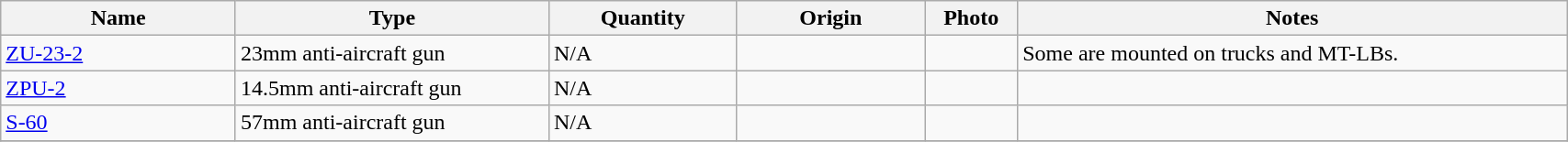<table class="wikitable" style="width:90%;">
<tr>
<th style="width:15%;">Name</th>
<th style="width:20%;">Type</th>
<th style="width:12%;">Quantity</th>
<th style="width:12%;">Origin</th>
<th>Photo</th>
<th>Notes</th>
</tr>
<tr>
<td><a href='#'>ZU-23-2</a></td>
<td>23mm anti-aircraft gun</td>
<td>N/A</td>
<td></td>
<td></td>
<td>Some are mounted on trucks and MT-LBs.</td>
</tr>
<tr>
<td><a href='#'>ZPU-2</a></td>
<td>14.5mm anti-aircraft gun</td>
<td>N/A</td>
<td></td>
<td></td>
<td></td>
</tr>
<tr>
<td><a href='#'>S-60</a></td>
<td>57mm anti-aircraft gun</td>
<td>N/A</td>
<td></td>
<td></td>
<td></td>
</tr>
<tr>
</tr>
</table>
